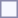<table style="border:1px solid #8888aa; background-color:#f7f8ff; padding:5px; font-size:95%; margin: 0px 12px 12px 0px;">
</table>
